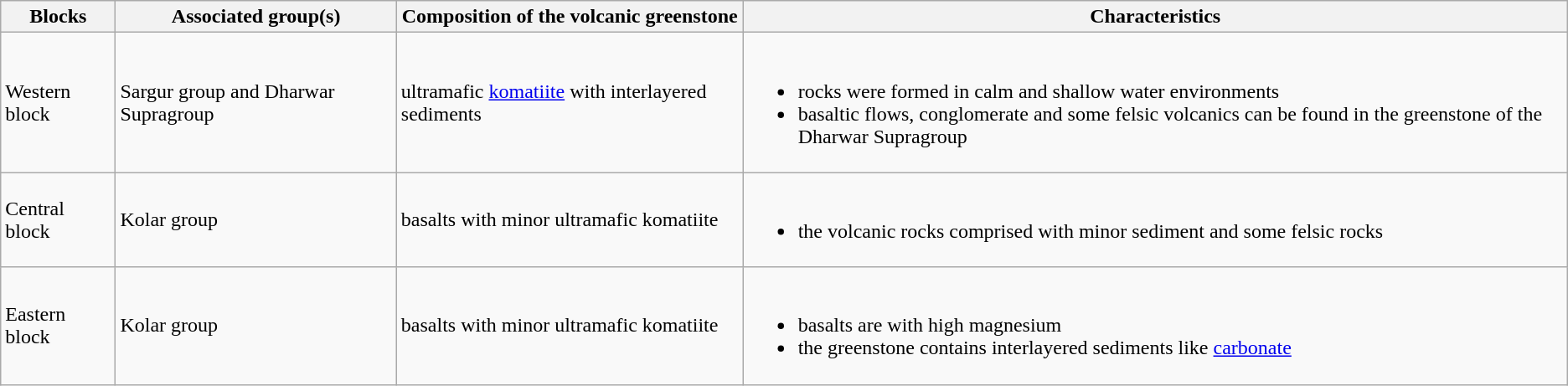<table class="wikitable">
<tr>
<th>Blocks</th>
<th>Associated group(s)</th>
<th>Composition of the volcanic greenstone</th>
<th>Characteristics</th>
</tr>
<tr>
<td>Western block</td>
<td>Sargur group and Dharwar Supragroup</td>
<td>ultramafic <a href='#'>komatiite</a> with interlayered sediments</td>
<td><br><ul><li>rocks were formed in calm and shallow water environments</li><li>basaltic flows, conglomerate and some felsic volcanics can be found in the greenstone of the Dharwar Supragroup</li></ul></td>
</tr>
<tr>
<td>Central block</td>
<td>Kolar group</td>
<td>basalts with minor ultramafic komatiite</td>
<td><br><ul><li>the volcanic rocks comprised with minor sediment and some felsic rocks</li></ul></td>
</tr>
<tr>
<td>Eastern block</td>
<td>Kolar group</td>
<td>basalts with minor ultramafic komatiite</td>
<td><br><ul><li>basalts are with high magnesium</li><li>the greenstone contains interlayered sediments like <a href='#'>carbonate</a></li></ul></td>
</tr>
</table>
